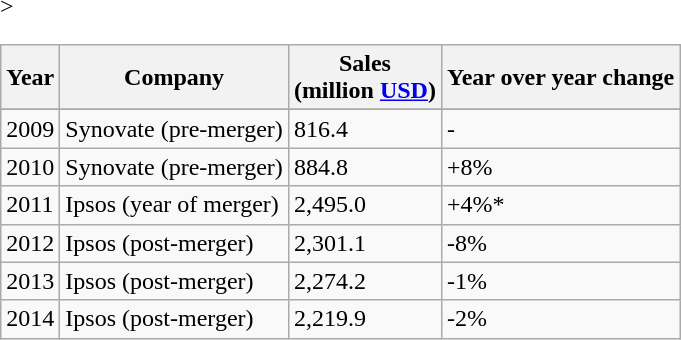<table class="wikitable  sortable">
<tr>
<th scope="col">Year</th>
<th scope="col">Company</th>
<th scope="col">Sales <br> (million <a href='#'>USD</a>)</th>
<th scope="col">Year over year change</th>
</tr>
<tr>
</tr>
<tr -->>
</tr>
<tr>
<td>2009</td>
<td>Synovate (pre-merger)</td>
<td>816.4</td>
<td>-</td>
</tr>
<tr>
<td>2010</td>
<td>Synovate (pre-merger)</td>
<td>884.8</td>
<td>+8%</td>
</tr>
<tr>
<td>2011</td>
<td>Ipsos (year of merger)</td>
<td>2,495.0</td>
<td>+4%*</td>
</tr>
<tr>
<td>2012</td>
<td>Ipsos (post-merger)</td>
<td>2,301.1</td>
<td>-8%</td>
</tr>
<tr>
<td>2013</td>
<td>Ipsos (post-merger)</td>
<td>2,274.2</td>
<td>-1%</td>
</tr>
<tr>
<td>2014</td>
<td>Ipsos (post-merger)</td>
<td>2,219.9</td>
<td>-2%</td>
</tr>
</table>
